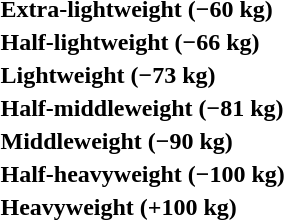<table>
<tr>
<th rowspan=2 style="text-align:left;">Extra-lightweight (−60 kg)</th>
<td rowspan=2></td>
<td rowspan=2></td>
<td></td>
</tr>
<tr>
<td></td>
</tr>
<tr>
<th rowspan=2 style="text-align:left;">Half-lightweight (−66 kg)</th>
<td rowspan=2></td>
<td rowspan=2></td>
<td></td>
</tr>
<tr>
<td></td>
</tr>
<tr>
<th rowspan=2 style="text-align:left;">Lightweight (−73 kg)</th>
<td rowspan=2></td>
<td rowspan=2></td>
<td></td>
</tr>
<tr>
<td></td>
</tr>
<tr>
<th rowspan=2 style="text-align:left;">Half-middleweight (−81 kg)</th>
<td rowspan=2></td>
<td rowspan=2></td>
<td></td>
</tr>
<tr>
<td></td>
</tr>
<tr>
<th rowspan=2 style="text-align:left;">Middleweight (−90 kg)</th>
<td rowspan=2></td>
<td rowspan=2></td>
<td></td>
</tr>
<tr>
<td></td>
</tr>
<tr>
<th rowspan=2 style="text-align:left;">Half-heavyweight (−100 kg)</th>
<td rowspan=2></td>
<td rowspan=2></td>
<td></td>
</tr>
<tr>
<td></td>
</tr>
<tr>
<th rowspan=2 style="text-align:left;">Heavyweight (+100 kg)</th>
<td rowspan=2></td>
<td rowspan=2></td>
<td></td>
</tr>
<tr>
<td></td>
</tr>
</table>
